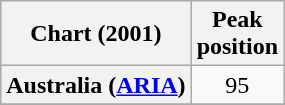<table class="wikitable sortable plainrowheaders" style="text-align:center">
<tr>
<th scope="col">Chart (2001)</th>
<th scope="col">Peak<br>position</th>
</tr>
<tr>
<th scope="row">Australia (<a href='#'>ARIA</a>)</th>
<td>95</td>
</tr>
<tr>
</tr>
<tr>
</tr>
<tr>
</tr>
<tr>
</tr>
<tr>
</tr>
<tr>
</tr>
</table>
